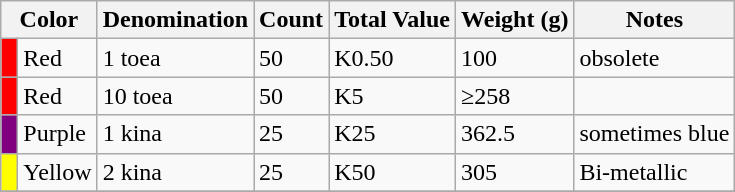<table class="wikitable">
<tr>
<th colspan=2>Color</th>
<th>Denomination</th>
<th>Count</th>
<th>Total Value</th>
<th>Weight (g)</th>
<th>Notes</th>
</tr>
<tr>
<td style="background:Red"> </td>
<td>Red</td>
<td>1 toea</td>
<td>50</td>
<td>K0.50</td>
<td>100</td>
<td>obsolete</td>
</tr>
<tr>
<td style="background:Red"> </td>
<td>Red</td>
<td>10 toea</td>
<td>50</td>
<td>K5</td>
<td>≥258</td>
<td></td>
</tr>
<tr>
<td style="background:Purple"> </td>
<td>Purple</td>
<td>1 kina</td>
<td>25</td>
<td>K25</td>
<td>362.5</td>
<td>sometimes blue</td>
</tr>
<tr>
<td style="background:Yellow"> </td>
<td>Yellow</td>
<td>2 kina</td>
<td>25</td>
<td>K50</td>
<td>305</td>
<td>Bi-metallic</td>
</tr>
<tr>
</tr>
</table>
